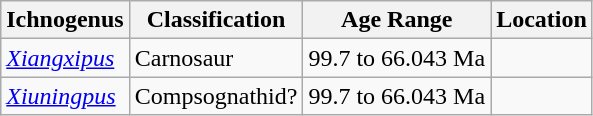<table class="wikitable">
<tr>
<th>Ichnogenus</th>
<th>Classification</th>
<th>Age Range</th>
<th>Location</th>
</tr>
<tr>
<td><em><a href='#'>Xiangxipus</a></em></td>
<td>Carnosaur</td>
<td>99.7 to 66.043 Ma</td>
<td></td>
</tr>
<tr>
<td><em><a href='#'>Xiuningpus</a></em></td>
<td>Compsognathid?</td>
<td>99.7 to 66.043 Ma</td>
<td></td>
</tr>
</table>
